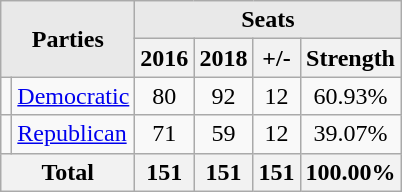<table class="wikitable">
<tr>
<th style="background-color:#E9E9E9" align=center rowspan= 2 colspan=2>Parties</th>
<th style="background-color:#E9E9E9" align=center colspan=4>Seats</th>
</tr>
<tr>
<th align=center>2016</th>
<th align=center>2018</th>
<th align=center>+/-</th>
<th align=center>Strength</th>
</tr>
<tr>
<td></td>
<td><a href='#'>Democratic</a></td>
<td align=center >80</td>
<td align=center >92</td>
<td align=center >12</td>
<td align=center >60.93%</td>
</tr>
<tr>
<td></td>
<td align=left><a href='#'>Republican</a></td>
<td align=center>71</td>
<td align=center>59</td>
<td align=center>12</td>
<td align=center>39.07%</td>
</tr>
<tr>
<th colspan="2">Total</th>
<th>151</th>
<th>151</th>
<th>151</th>
<th>100.00%</th>
</tr>
</table>
